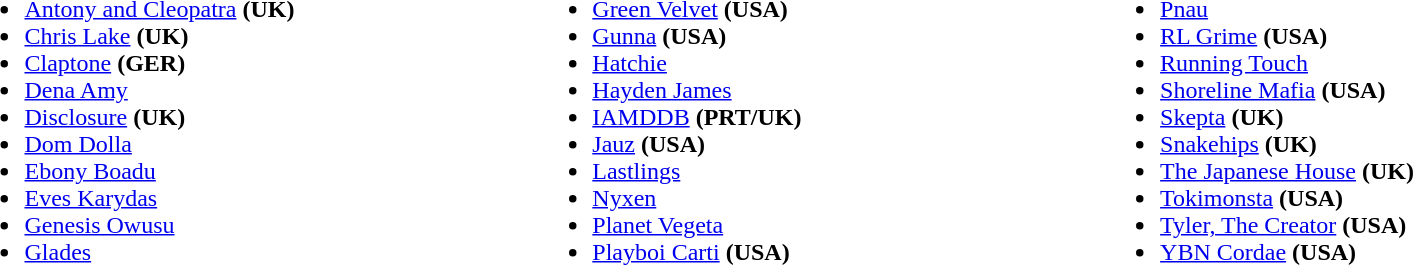<table width=90%|>
<tr>
<td width=33%><br><ul><li><a href='#'>Antony and Cleopatra</a> <strong>(UK)</strong></li><li><a href='#'>Chris Lake</a> <strong>(UK)</strong></li><li><a href='#'>Claptone</a> <strong>(GER)</strong></li><li><a href='#'>Dena Amy</a></li><li><a href='#'>Disclosure</a> <strong>(UK)</strong></li><li><a href='#'>Dom Dolla</a></li><li><a href='#'>Ebony Boadu</a></li><li><a href='#'>Eves Karydas</a></li><li><a href='#'>Genesis Owusu</a></li><li><a href='#'>Glades</a></li></ul></td>
<td width=33%><br><ul><li><a href='#'>Green Velvet</a> <strong>(USA)</strong></li><li><a href='#'>Gunna</a> <strong>(USA)</strong></li><li><a href='#'>Hatchie</a></li><li><a href='#'>Hayden James</a></li><li><a href='#'>IAMDDB</a> <strong>(PRT/UK)</strong></li><li><a href='#'>Jauz</a> <strong>(USA)</strong></li><li><a href='#'>Lastlings</a></li><li><a href='#'>Nyxen</a></li><li><a href='#'>Planet Vegeta</a></li><li><a href='#'>Playboi Carti</a> <strong>(USA)</strong></li></ul></td>
<td width=33%><br><ul><li><a href='#'>Pnau</a></li><li><a href='#'>RL Grime</a> <strong>(USA)</strong></li><li><a href='#'>Running Touch</a></li><li><a href='#'>Shoreline Mafia</a> <strong>(USA)</strong></li><li><a href='#'>Skepta</a> <strong>(UK)</strong></li><li><a href='#'>Snakehips</a> <strong>(UK)</strong></li><li><a href='#'>The Japanese House</a> <strong>(UK)</strong></li><li><a href='#'>Tokimonsta</a> <strong>(USA)</strong></li><li><a href='#'>Tyler, The Creator</a> <strong>(USA)</strong></li><li><a href='#'>YBN Cordae</a> <strong>(USA)</strong></li></ul></td>
</tr>
</table>
